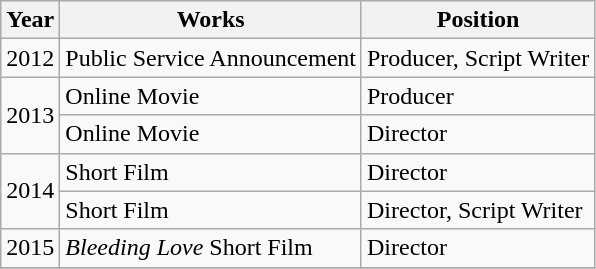<table class="wikitable">
<tr>
<th>Year</th>
<th>Works</th>
<th>Position</th>
</tr>
<tr>
<td>2012</td>
<td> Public Service Announcement</td>
<td>Producer, Script Writer</td>
</tr>
<tr>
<td rowspan=2>2013</td>
<td> Online Movie</td>
<td>Producer</td>
</tr>
<tr>
<td> Online Movie</td>
<td>Director</td>
</tr>
<tr>
<td rowspan=2>2014</td>
<td> Short Film</td>
<td>Director</td>
</tr>
<tr>
<td> Short Film</td>
<td>Director, Script Writer</td>
</tr>
<tr>
<td>2015</td>
<td><em>Bleeding Love</em> Short Film</td>
<td>Director</td>
</tr>
<tr>
</tr>
</table>
